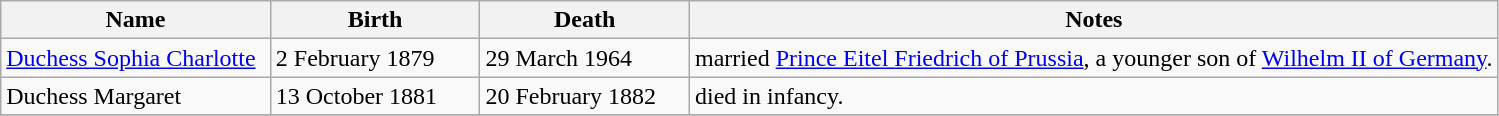<table class="wikitable sortable">
<tr>
<th width="18%">Name</th>
<th width="14%">Birth</th>
<th width="14%">Death</th>
<th width="62%">Notes</th>
</tr>
<tr>
<td><a href='#'>Duchess Sophia Charlotte</a></td>
<td>2 February 1879</td>
<td>29 March 1964</td>
<td>married <a href='#'>Prince Eitel Friedrich of Prussia</a>, a younger son of <a href='#'>Wilhelm II of Germany</a>.</td>
</tr>
<tr>
<td>Duchess Margaret</td>
<td>13 October 1881</td>
<td>20 February 1882</td>
<td>died in infancy.</td>
</tr>
<tr>
</tr>
</table>
